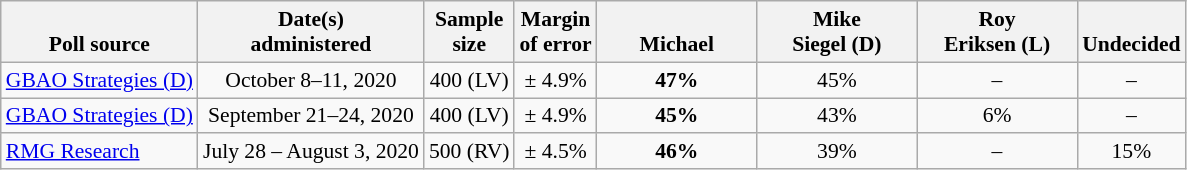<table class="wikitable" style="font-size:90%;text-align:center;">
<tr valign=bottom>
<th>Poll source</th>
<th>Date(s)<br>administered</th>
<th>Sample<br>size</th>
<th>Margin<br>of error</th>
<th style="width:100px;">Michael<br></th>
<th style="width:100px;">Mike<br>Siegel (D)</th>
<th style="width:100px;">Roy<br>Eriksen (L)</th>
<th>Undecided</th>
</tr>
<tr>
<td style="text-align:left;"><a href='#'>GBAO Strategies (D)</a></td>
<td>October 8–11, 2020</td>
<td>400 (LV)</td>
<td>± 4.9%</td>
<td><strong>47%</strong></td>
<td>45%</td>
<td>–</td>
<td>–</td>
</tr>
<tr>
<td style="text-align:left;"><a href='#'>GBAO Strategies (D)</a></td>
<td>September 21–24, 2020</td>
<td>400 (LV)</td>
<td>± 4.9%</td>
<td><strong>45%</strong></td>
<td>43%</td>
<td>6%</td>
<td>–</td>
</tr>
<tr>
<td style="text-align:left;"><a href='#'>RMG Research</a></td>
<td>July 28 – August 3, 2020</td>
<td>500 (RV)</td>
<td>± 4.5%</td>
<td><strong>46%</strong></td>
<td>39%</td>
<td>–</td>
<td>15%</td>
</tr>
</table>
